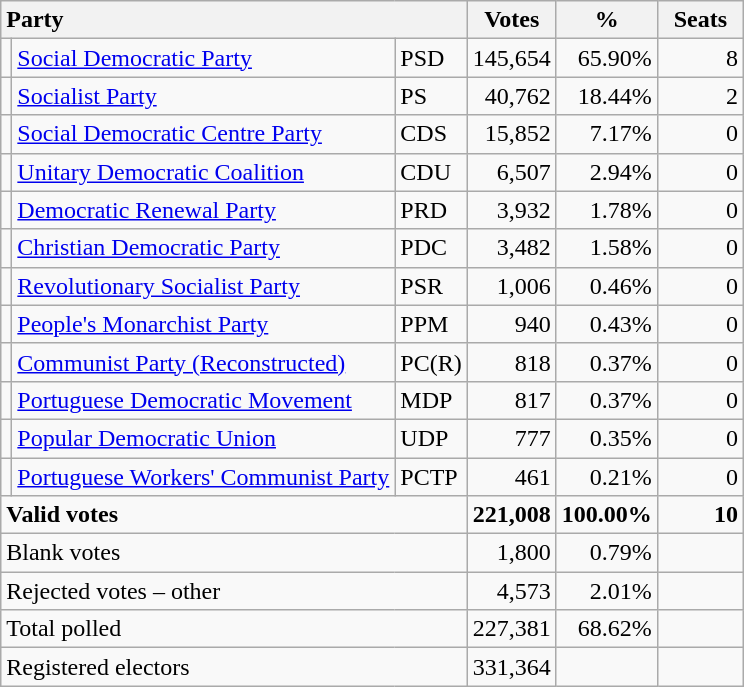<table class="wikitable" border="1" style="text-align:right;">
<tr>
<th style="text-align:left;" colspan=3>Party</th>
<th align=center width="50">Votes</th>
<th align=center width="50">%</th>
<th align=center width="50">Seats</th>
</tr>
<tr>
<td></td>
<td align=left><a href='#'>Social Democratic Party</a></td>
<td align=left>PSD</td>
<td>145,654</td>
<td>65.90%</td>
<td>8</td>
</tr>
<tr>
<td></td>
<td align=left><a href='#'>Socialist Party</a></td>
<td align=left>PS</td>
<td>40,762</td>
<td>18.44%</td>
<td>2</td>
</tr>
<tr>
<td></td>
<td align=left style="white-space: nowrap;"><a href='#'>Social Democratic Centre Party</a></td>
<td align=left>CDS</td>
<td>15,852</td>
<td>7.17%</td>
<td>0</td>
</tr>
<tr>
<td></td>
<td align=left style="white-space: nowrap;"><a href='#'>Unitary Democratic Coalition</a></td>
<td align=left>CDU</td>
<td>6,507</td>
<td>2.94%</td>
<td>0</td>
</tr>
<tr>
<td></td>
<td align=left><a href='#'>Democratic Renewal Party</a></td>
<td align=left>PRD</td>
<td>3,932</td>
<td>1.78%</td>
<td>0</td>
</tr>
<tr>
<td></td>
<td align=left style="white-space: nowrap;"><a href='#'>Christian Democratic Party</a></td>
<td align=left>PDC</td>
<td>3,482</td>
<td>1.58%</td>
<td>0</td>
</tr>
<tr>
<td></td>
<td align=left><a href='#'>Revolutionary Socialist Party</a></td>
<td align=left>PSR</td>
<td>1,006</td>
<td>0.46%</td>
<td>0</td>
</tr>
<tr>
<td></td>
<td align=left><a href='#'>People's Monarchist Party</a></td>
<td align=left>PPM</td>
<td>940</td>
<td>0.43%</td>
<td>0</td>
</tr>
<tr>
<td></td>
<td align=left><a href='#'>Communist Party (Reconstructed)</a></td>
<td align=left>PC(R)</td>
<td>818</td>
<td>0.37%</td>
<td>0</td>
</tr>
<tr>
<td></td>
<td align=left><a href='#'>Portuguese Democratic Movement</a></td>
<td align=left>MDP</td>
<td>817</td>
<td>0.37%</td>
<td>0</td>
</tr>
<tr>
<td></td>
<td align=left><a href='#'>Popular Democratic Union</a></td>
<td align=left>UDP</td>
<td>777</td>
<td>0.35%</td>
<td>0</td>
</tr>
<tr>
<td></td>
<td align=left><a href='#'>Portuguese Workers' Communist Party</a></td>
<td align=left>PCTP</td>
<td>461</td>
<td>0.21%</td>
<td>0</td>
</tr>
<tr style="font-weight:bold">
<td align=left colspan=3>Valid votes</td>
<td>221,008</td>
<td>100.00%</td>
<td>10</td>
</tr>
<tr>
<td align=left colspan=3>Blank votes</td>
<td>1,800</td>
<td>0.79%</td>
<td></td>
</tr>
<tr>
<td align=left colspan=3>Rejected votes – other</td>
<td>4,573</td>
<td>2.01%</td>
<td></td>
</tr>
<tr>
<td align=left colspan=3>Total polled</td>
<td>227,381</td>
<td>68.62%</td>
<td></td>
</tr>
<tr>
<td align=left colspan=3>Registered electors</td>
<td>331,364</td>
<td></td>
<td></td>
</tr>
</table>
